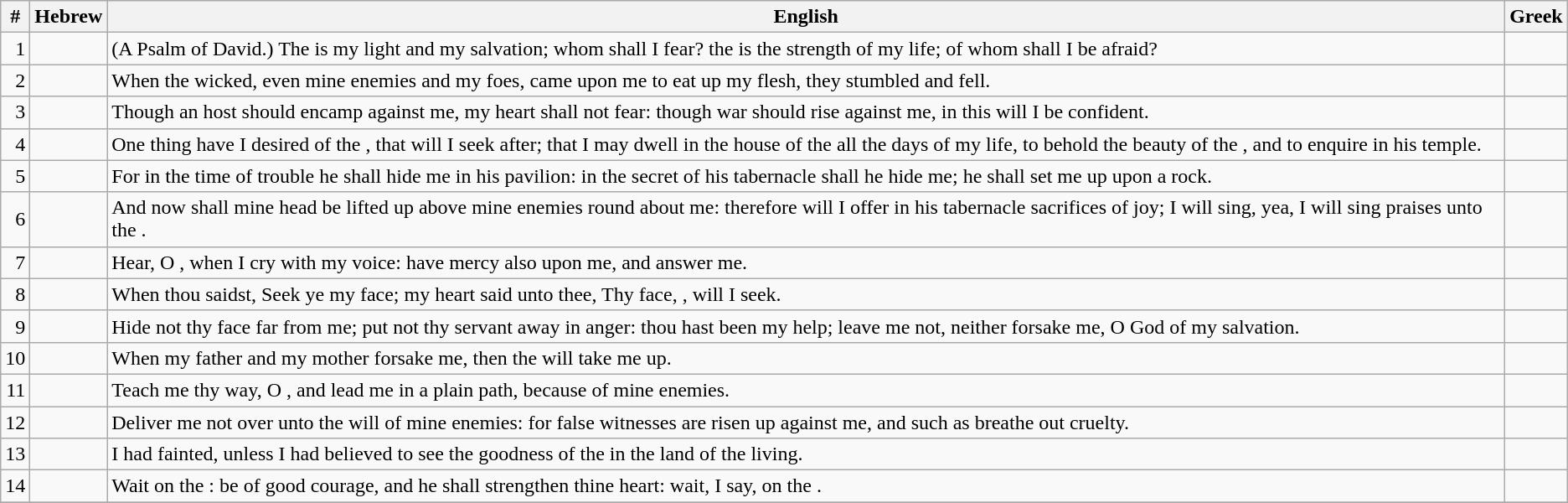<table class=wikitable>
<tr>
<th>#</th>
<th>Hebrew</th>
<th>English</th>
<th>Greek</th>
</tr>
<tr>
<td style="text-align:right">1</td>
<td style="text-align:right"></td>
<td>(A Psalm of David.) The  is my light and my salvation; whom shall I fear? the  is the strength of my life; of whom shall I be afraid?</td>
<td></td>
</tr>
<tr>
<td style="text-align:right">2</td>
<td style="text-align:right"></td>
<td>When the wicked, even mine enemies and my foes, came upon me to eat up my flesh, they stumbled and fell.</td>
<td></td>
</tr>
<tr>
<td style="text-align:right">3</td>
<td style="text-align:right"></td>
<td>Though an host should encamp against me, my heart shall not fear: though war should rise against me, in this will I be confident.</td>
<td></td>
</tr>
<tr>
<td style="text-align:right">4</td>
<td style="text-align:right"></td>
<td>One thing have I desired of the , that will I seek after; that I may dwell in the house of the  all the days of my life, to behold the beauty of the , and to enquire in his temple.</td>
<td></td>
</tr>
<tr>
<td style="text-align:right">5</td>
<td style="text-align:right"></td>
<td>For in the time of trouble he shall hide me in his pavilion: in the secret of his tabernacle shall he hide me; he shall set me up upon a rock.</td>
<td></td>
</tr>
<tr>
<td style="text-align:right">6</td>
<td style="text-align:right"></td>
<td>And now shall mine head be lifted up above mine enemies round about me: therefore will I offer in his tabernacle sacrifices of joy; I will sing, yea, I will sing praises unto the .</td>
<td></td>
</tr>
<tr>
<td style="text-align:right">7</td>
<td style="text-align:right"></td>
<td>Hear, O , when I cry with my voice: have mercy also upon me, and answer me.</td>
<td></td>
</tr>
<tr>
<td style="text-align:right">8</td>
<td style="text-align:right"></td>
<td>When thou saidst, Seek ye my face; my heart said unto thee, Thy face, , will I seek.</td>
<td></td>
</tr>
<tr>
<td style="text-align:right">9</td>
<td style="text-align:right"></td>
<td>Hide not thy face far from me; put not thy servant away in anger: thou hast been my help; leave me not, neither forsake me, O God of my salvation.</td>
<td></td>
</tr>
<tr>
<td style="text-align:right">10</td>
<td style="text-align:right"></td>
<td>When my father and my mother forsake me, then the  will take me up.</td>
<td></td>
</tr>
<tr>
<td style="text-align:right">11</td>
<td style="text-align:right"></td>
<td>Teach me thy way, O , and lead me in a plain path, because of mine enemies.</td>
<td></td>
</tr>
<tr>
<td style="text-align:right">12</td>
<td style="text-align:right"></td>
<td>Deliver me not over unto the will of mine enemies: for false witnesses are risen up against me, and such as breathe out cruelty.</td>
<td></td>
</tr>
<tr>
<td style="text-align:right">13</td>
<td style="text-align:right"></td>
<td>I had fainted, unless I had believed to see the goodness of the  in the land of the living.</td>
<td></td>
</tr>
<tr>
<td style="text-align:right">14</td>
<td style="text-align:right"></td>
<td>Wait on the : be of good courage, and he shall strengthen thine heart: wait, I say, on the .</td>
<td></td>
</tr>
<tr>
</tr>
</table>
